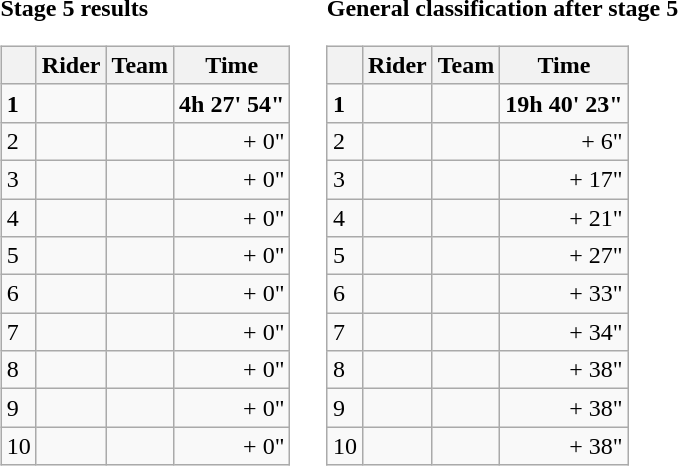<table>
<tr>
<td><strong>Stage 5 results</strong><br><table class="wikitable">
<tr>
<th></th>
<th>Rider</th>
<th>Team</th>
<th>Time</th>
</tr>
<tr>
<td><strong>1</strong></td>
<td><strong></strong></td>
<td><strong></strong></td>
<td align="right"><strong>4h 27' 54"</strong></td>
</tr>
<tr>
<td>2</td>
<td></td>
<td></td>
<td align="right">+ 0"</td>
</tr>
<tr>
<td>3</td>
<td></td>
<td></td>
<td align="right">+ 0"</td>
</tr>
<tr>
<td>4</td>
<td></td>
<td></td>
<td align="right">+ 0"</td>
</tr>
<tr>
<td>5</td>
<td></td>
<td></td>
<td align="right">+ 0"</td>
</tr>
<tr>
<td>6</td>
<td></td>
<td></td>
<td align="right">+ 0"</td>
</tr>
<tr>
<td>7</td>
<td></td>
<td></td>
<td align="right">+ 0"</td>
</tr>
<tr>
<td>8</td>
<td></td>
<td></td>
<td align="right">+ 0"</td>
</tr>
<tr>
<td>9</td>
<td></td>
<td></td>
<td align="right">+ 0"</td>
</tr>
<tr>
<td>10</td>
<td></td>
<td></td>
<td align="right">+ 0"</td>
</tr>
</table>
</td>
<td></td>
<td><strong>General classification after stage 5</strong><br><table class="wikitable">
<tr>
<th></th>
<th>Rider</th>
<th>Team</th>
<th>Time</th>
</tr>
<tr>
<td><strong>1</strong></td>
<td><strong></strong></td>
<td><strong></strong></td>
<td align="right"><strong>19h 40' 23"</strong></td>
</tr>
<tr>
<td>2</td>
<td></td>
<td></td>
<td align="right">+ 6"</td>
</tr>
<tr>
<td>3</td>
<td></td>
<td></td>
<td align="right">+ 17"</td>
</tr>
<tr>
<td>4</td>
<td></td>
<td></td>
<td align="right">+ 21"</td>
</tr>
<tr>
<td>5</td>
<td></td>
<td></td>
<td align="right">+ 27"</td>
</tr>
<tr>
<td>6</td>
<td></td>
<td></td>
<td align="right">+ 33"</td>
</tr>
<tr>
<td>7</td>
<td></td>
<td></td>
<td align="right">+ 34"</td>
</tr>
<tr>
<td>8</td>
<td></td>
<td></td>
<td align="right">+ 38"</td>
</tr>
<tr>
<td>9</td>
<td></td>
<td></td>
<td align="right">+ 38"</td>
</tr>
<tr>
<td>10</td>
<td></td>
<td></td>
<td align="right">+ 38"</td>
</tr>
</table>
</td>
</tr>
</table>
